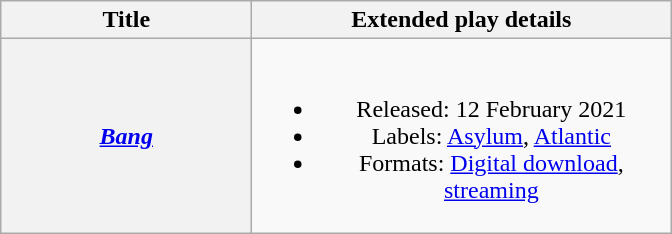<table class="wikitable plainrowheaders" style="text-align:center;">
<tr>
<th scope="col" style="width:10em;">Title</th>
<th scope="col" style="width:17em;">Extended play details</th>
</tr>
<tr>
<th scope="row"><em><a href='#'>Bang</a></em><br></th>
<td><br><ul><li>Released: 12 February 2021</li><li>Labels: <a href='#'>Asylum</a>, <a href='#'>Atlantic</a></li><li>Formats: <a href='#'>Digital download</a>, <a href='#'>streaming</a></li></ul></td>
</tr>
</table>
